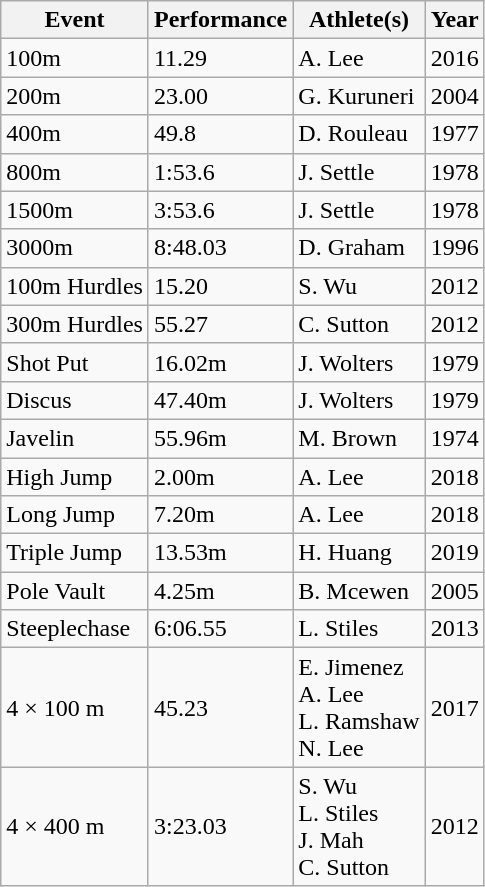<table class="wikitable">
<tr>
<th>Event</th>
<th>Performance</th>
<th>Athlete(s)</th>
<th>Year</th>
</tr>
<tr>
<td>100m</td>
<td>11.29</td>
<td>A. Lee</td>
<td>2016</td>
</tr>
<tr>
<td>200m</td>
<td>23.00</td>
<td>G. Kuruneri</td>
<td>2004</td>
</tr>
<tr>
<td>400m</td>
<td>49.8</td>
<td>D. Rouleau</td>
<td>1977</td>
</tr>
<tr>
<td>800m</td>
<td>1:53.6</td>
<td>J. Settle</td>
<td>1978</td>
</tr>
<tr>
<td>1500m</td>
<td>3:53.6</td>
<td>J. Settle</td>
<td>1978</td>
</tr>
<tr>
<td>3000m</td>
<td>8:48.03</td>
<td>D. Graham</td>
<td>1996</td>
</tr>
<tr>
<td>100m Hurdles</td>
<td>15.20</td>
<td>S. Wu</td>
<td>2012</td>
</tr>
<tr>
<td>300m Hurdles</td>
<td>55.27</td>
<td>C. Sutton</td>
<td>2012</td>
</tr>
<tr>
<td>Shot Put</td>
<td>16.02m</td>
<td>J. Wolters</td>
<td>1979</td>
</tr>
<tr>
<td>Discus</td>
<td>47.40m</td>
<td>J. Wolters</td>
<td>1979</td>
</tr>
<tr>
<td>Javelin</td>
<td>55.96m</td>
<td>M. Brown</td>
<td>1974</td>
</tr>
<tr>
<td>High Jump</td>
<td>2.00m</td>
<td>A. Lee</td>
<td>2018</td>
</tr>
<tr>
<td>Long Jump</td>
<td>7.20m</td>
<td>A. Lee</td>
<td>2018</td>
</tr>
<tr>
<td>Triple Jump</td>
<td>13.53m</td>
<td>H. Huang</td>
<td>2019</td>
</tr>
<tr>
<td>Pole Vault</td>
<td>4.25m</td>
<td>B. Mcewen</td>
<td>2005</td>
</tr>
<tr>
<td>Steeplechase</td>
<td>6:06.55</td>
<td>L. Stiles</td>
<td>2013</td>
</tr>
<tr>
<td>4 × 100 m</td>
<td>45.23</td>
<td>E. Jimenez<br>A. Lee<br>L. Ramshaw<br>N. Lee</td>
<td>2017</td>
</tr>
<tr>
<td>4 × 400 m</td>
<td>3:23.03</td>
<td>S. Wu<br>L. Stiles<br>J. Mah<br>C. Sutton</td>
<td>2012</td>
</tr>
</table>
